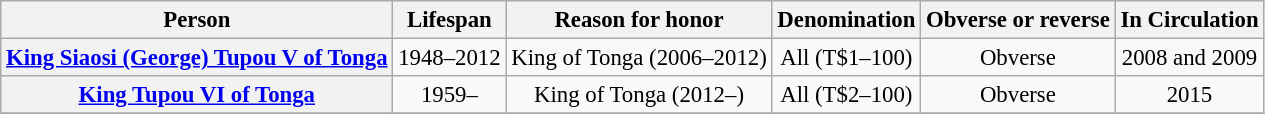<table class="wikitable" style="font-size: 95%; text-align:center;">
<tr>
<th>Person</th>
<th>Lifespan</th>
<th>Reason for honor</th>
<th>Denomination</th>
<th>Obverse or reverse</th>
<th>In Circulation</th>
</tr>
<tr>
<th><a href='#'>King Siaosi (George) Tupou V of Tonga</a></th>
<td>1948–2012</td>
<td>King of Tonga (2006–2012)</td>
<td>All (T$1–100)</td>
<td>Obverse</td>
<td>2008 and 2009</td>
</tr>
<tr>
<th><a href='#'>King Tupou VI of Tonga</a></th>
<td>1959–</td>
<td>King of Tonga (2012–)</td>
<td>All (T$2–100)</td>
<td>Obverse</td>
<td>2015</td>
</tr>
<tr>
</tr>
</table>
